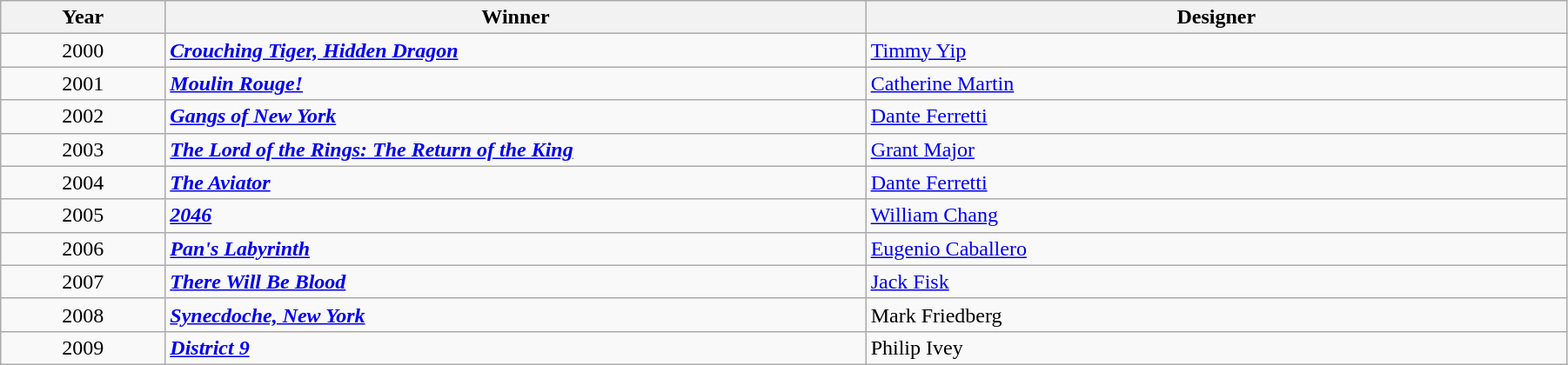<table class="wikitable" width="95%" cellpadding="5">
<tr>
<th width="100"><strong>Year</strong></th>
<th width="450"><strong>Winner</strong></th>
<th width="450"><strong>Designer</strong></th>
</tr>
<tr>
<td style="text-align:center;">2000</td>
<td><strong><em><a href='#'>Crouching Tiger, Hidden Dragon</a></em></strong></td>
<td><a href='#'>Timmy Yip</a></td>
</tr>
<tr>
<td style="text-align:center;">2001</td>
<td><strong><em><a href='#'>Moulin Rouge!</a></em></strong></td>
<td><a href='#'>Catherine Martin</a></td>
</tr>
<tr>
<td style="text-align:center;">2002</td>
<td><strong><em><a href='#'>Gangs of New York</a></em></strong></td>
<td><a href='#'>Dante Ferretti</a></td>
</tr>
<tr>
<td style="text-align:center;">2003</td>
<td><strong><em><a href='#'>The Lord of the Rings: The Return of the King</a></em></strong></td>
<td><a href='#'>Grant Major</a></td>
</tr>
<tr>
<td style="text-align:center;">2004</td>
<td><strong><em><a href='#'>The Aviator</a></em></strong></td>
<td><a href='#'>Dante Ferretti</a></td>
</tr>
<tr>
<td style="text-align:center;">2005</td>
<td><strong><em><a href='#'>2046</a></em></strong></td>
<td><a href='#'>William Chang</a></td>
</tr>
<tr>
<td style="text-align:center;">2006</td>
<td><strong><em><a href='#'>Pan's Labyrinth</a></em></strong></td>
<td><a href='#'>Eugenio Caballero</a></td>
</tr>
<tr>
<td style="text-align:center;">2007</td>
<td><strong><em><a href='#'>There Will Be Blood</a></em></strong></td>
<td><a href='#'>Jack Fisk</a></td>
</tr>
<tr>
<td style="text-align:center;">2008</td>
<td><strong><em><a href='#'>Synecdoche, New York</a></em></strong></td>
<td>Mark Friedberg</td>
</tr>
<tr>
<td style="text-align:center;">2009</td>
<td><strong><em><a href='#'>District 9</a></em></strong></td>
<td>Philip Ivey</td>
</tr>
</table>
